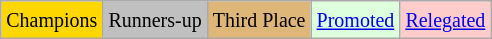<table class="wikitable">
<tr>
<td bgcolor=gold><small>Champions</small></td>
<td bgcolor=silver><small>Runners-up</small></td>
<td bgcolor=#deb678><small>Third Place</small></td>
<td bgcolor="#DDFFDD"><small><a href='#'>Promoted</a></small></td>
<td bgcolor="#FFCCCC"><small><a href='#'>Relegated</a></small></td>
</tr>
</table>
